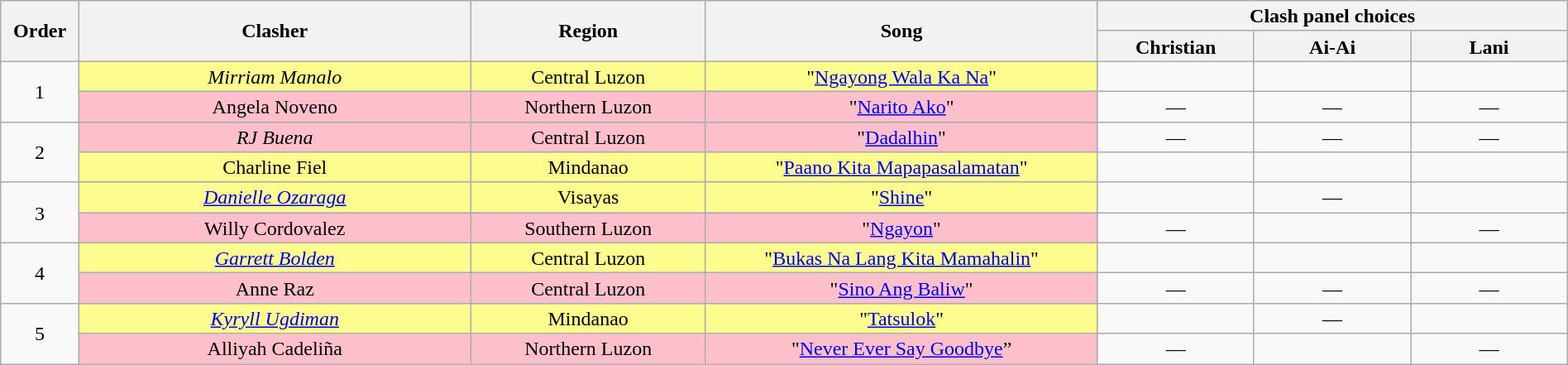<table class="wikitable" style="text-align:center; line-height:17px; width:100%;">
<tr>
<th rowspan="2" width="5%">Order</th>
<th rowspan="2" width="25%">Clasher</th>
<th rowspan="2">Region</th>
<th rowspan="2" width="25%">Song</th>
<th colspan="3" width="30%">Clash panel choices</th>
</tr>
<tr>
<th width="10%">Christian</th>
<th width="10%">Ai-Ai</th>
<th width="10%">Lani</th>
</tr>
<tr>
<td rowspan="2">1</td>
<td style="background:#fdfc8f;"><em>Mirriam Manalo</em></td>
<td style="background:#fdfc8f;">Central Luzon</td>
<td style="background:#fdfc8f;">"<a href='#'>Ngayong Wala Ka Na</a>"</td>
<td><strong></strong></td>
<td><strong></strong></td>
<td><strong></strong></td>
</tr>
<tr>
<td style="background:pink;">Angela Noveno</td>
<td style="background:pink;">Northern Luzon</td>
<td style="background:pink;">"<a href='#'>Narito Ako</a>"</td>
<td>—</td>
<td>—</td>
<td>—</td>
</tr>
<tr>
<td rowspan="2">2</td>
<td style="background:pink;"><em>RJ Buena</em></td>
<td style="background:pink;">Central Luzon</td>
<td style="background:pink;">"<a href='#'>Dadalhin</a>"</td>
<td>—</td>
<td>—</td>
<td>—</td>
</tr>
<tr>
<td style="background:#fdfc8f;">Charline Fiel</td>
<td style="background:#fdfc8f;">Mindanao</td>
<td style="background:#fdfc8f;">"<a href='#'>Paano Kita Mapapasalamatan</a>"</td>
<td><strong></strong></td>
<td><strong></strong></td>
<td><strong></strong></td>
</tr>
<tr>
<td rowspan="2">3</td>
<td style="background:#fdfc8f;"><em><a href='#'>Danielle Ozaraga</a></em></td>
<td style="background:#fdfc8f;">Visayas</td>
<td style="background:#fdfc8f;">"<a href='#'>Shine</a>"</td>
<td><strong></strong></td>
<td>—</td>
<td><strong></strong></td>
</tr>
<tr>
<td style="background:pink;">Willy Cordovalez</td>
<td style="background:pink;">Southern Luzon</td>
<td style="background:pink;">"<a href='#'>Ngayon</a>"</td>
<td>—</td>
<td><strong></strong></td>
<td>—</td>
</tr>
<tr>
<td rowspan="2">4</td>
<td style="background:#fdfc8f;"><em><a href='#'>Garrett Bolden</a></em></td>
<td style="background:#fdfc8f;">Central Luzon</td>
<td style="background:#fdfc8f;">"<a href='#'>Bukas Na Lang Kita Mamahalin</a>"</td>
<td><strong></strong></td>
<td><strong></strong></td>
<td><strong></strong></td>
</tr>
<tr>
<td style="background:pink;">Anne Raz</td>
<td style="background:pink;">Central Luzon</td>
<td style="background:pink;">"<a href='#'>Sino Ang Baliw</a>"</td>
<td>—</td>
<td>—</td>
<td>—</td>
</tr>
<tr>
<td rowspan="2">5</td>
<td style="background:#fdfc8f;"><em><a href='#'>Kyryll Ugdiman</a></em></td>
<td style="background:#fdfc8f;">Mindanao</td>
<td style="background:#fdfc8f;">"<a href='#'>Tatsulok</a>"</td>
<td><strong></strong></td>
<td>—</td>
<td><strong></strong></td>
</tr>
<tr>
<td style="background:pink;">Alliyah Cadeliña</td>
<td style="background:pink;">Northern Luzon</td>
<td style="background:pink;">"<a href='#'>Never Ever Say Goodbye</a>”</td>
<td>—</td>
<td><strong></strong></td>
<td>—</td>
</tr>
</table>
